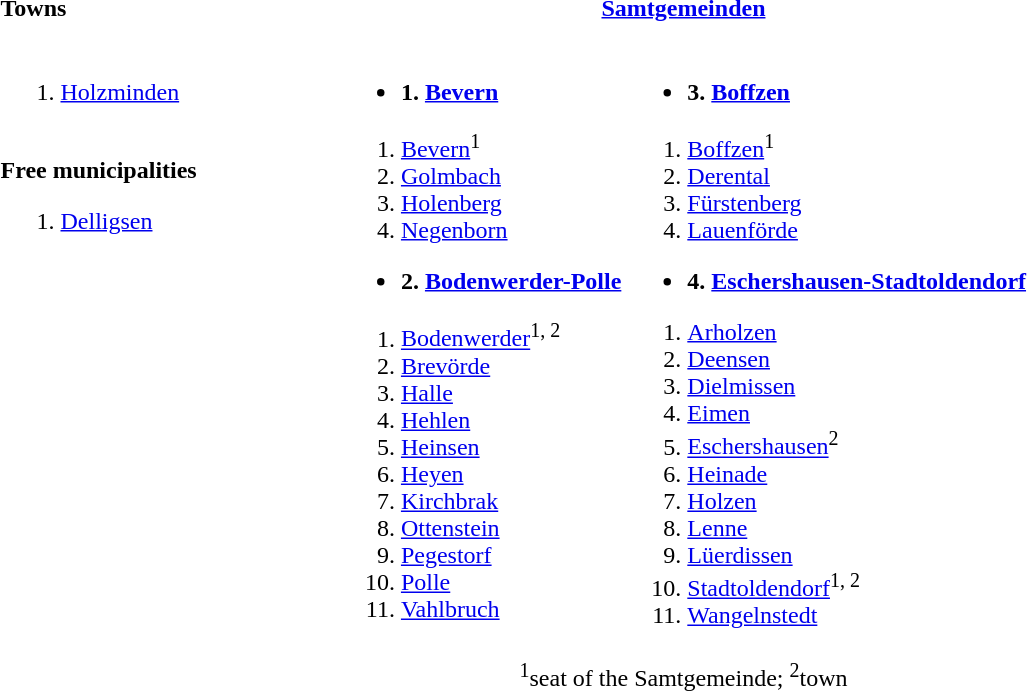<table>
<tr>
<th align=left width=33%>Towns</th>
<th colspan=2 align=center width=67%><a href='#'>Samtgemeinden</a></th>
</tr>
<tr valign=top>
<td><br><ol><li><a href='#'>Holzminden</a></li></ol><br>
<strong>Free municipalities</strong><ol><li><a href='#'>Delligsen</a></li></ol></td>
<td><br><ul><li><strong>1. <a href='#'>Bevern</a></strong></li></ul><ol><li><a href='#'>Bevern</a><sup>1</sup></li><li><a href='#'>Golmbach</a></li><li><a href='#'>Holenberg</a></li><li><a href='#'>Negenborn</a></li></ol><ul><li><strong>2. <a href='#'>Bodenwerder-Polle</a></strong></li></ul><ol><li><a href='#'>Bodenwerder</a><sup>1, 2</sup></li><li><a href='#'>Brevörde</a></li><li><a href='#'>Halle</a></li><li><a href='#'>Hehlen</a></li><li><a href='#'>Heinsen</a></li><li><a href='#'>Heyen</a></li><li><a href='#'>Kirchbrak</a></li><li><a href='#'>Ottenstein</a></li><li><a href='#'>Pegestorf</a></li><li><a href='#'>Polle</a></li><li><a href='#'>Vahlbruch</a></li></ol></td>
<td><br><ul><li><strong>3. <a href='#'>Boffzen</a></strong></li></ul><ol><li><a href='#'>Boffzen</a><sup>1</sup></li><li><a href='#'>Derental</a></li><li><a href='#'>Fürstenberg</a></li><li><a href='#'>Lauenförde</a></li></ol><ul><li><strong>4. <a href='#'>Eschershausen-Stadtoldendorf</a></strong></li></ul><ol><li><a href='#'>Arholzen</a></li><li><a href='#'>Deensen</a></li><li><a href='#'>Dielmissen</a></li><li><a href='#'>Eimen</a></li><li><a href='#'>Eschershausen</a><sup>2</sup></li><li><a href='#'>Heinade</a></li><li><a href='#'>Holzen</a></li><li><a href='#'>Lenne</a></li><li><a href='#'>Lüerdissen</a></li><li><a href='#'>Stadtoldendorf</a><sup>1, 2</sup></li><li><a href='#'>Wangelnstedt</a></li></ol></td>
</tr>
<tr>
<td></td>
<td colspan=2 align=center><sup>1</sup>seat of the Samtgemeinde; <sup>2</sup>town</td>
</tr>
</table>
